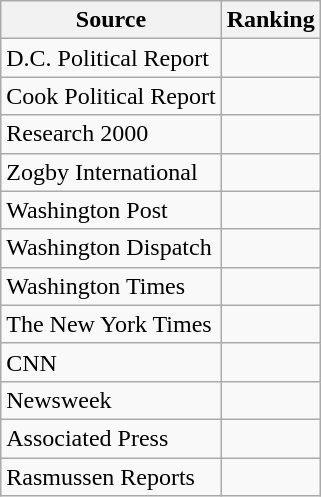<table class="wikitable">
<tr>
<th>Source</th>
<th>Ranking</th>
</tr>
<tr>
<td>D.C. Political Report</td>
<td></td>
</tr>
<tr>
<td>Cook Political Report</td>
<td></td>
</tr>
<tr>
<td>Research 2000</td>
<td></td>
</tr>
<tr>
<td>Zogby International</td>
<td></td>
</tr>
<tr>
<td The Washington Post>Washington Post</td>
<td></td>
</tr>
<tr>
<td>Washington Dispatch</td>
<td></td>
</tr>
<tr>
<td>Washington Times</td>
<td></td>
</tr>
<tr>
<td>The New York Times</td>
<td></td>
</tr>
<tr>
<td>CNN</td>
<td></td>
</tr>
<tr>
<td>Newsweek</td>
<td></td>
</tr>
<tr>
<td>Associated Press</td>
<td></td>
</tr>
<tr>
<td>Rasmussen Reports</td>
<td></td>
</tr>
</table>
